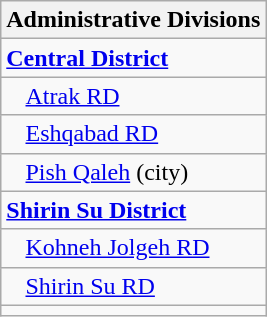<table class="wikitable">
<tr>
<th>Administrative Divisions</th>
</tr>
<tr>
<td><strong><a href='#'>Central District</a></strong></td>
</tr>
<tr>
<td style="padding-left: 1em;"><a href='#'>Atrak RD</a></td>
</tr>
<tr>
<td style="padding-left: 1em;"><a href='#'>Eshqabad RD</a></td>
</tr>
<tr>
<td style="padding-left: 1em;"><a href='#'>Pish Qaleh</a> (city)</td>
</tr>
<tr>
<td><strong><a href='#'>Shirin Su District</a></strong></td>
</tr>
<tr>
<td style="padding-left: 1em;"><a href='#'>Kohneh Jolgeh RD</a></td>
</tr>
<tr>
<td style="padding-left: 1em;"><a href='#'>Shirin Su RD</a></td>
</tr>
<tr>
<td colspan=1></td>
</tr>
</table>
